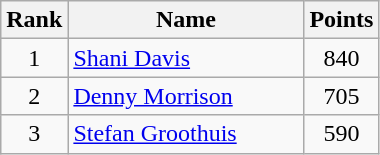<table class="wikitable" border="1">
<tr>
<th width=30>Rank</th>
<th width=150>Name</th>
<th width=25>Points</th>
</tr>
<tr>
<td align=center>1</td>
<td> <a href='#'>Shani Davis</a></td>
<td align=center>840</td>
</tr>
<tr>
<td align=center>2</td>
<td> <a href='#'>Denny Morrison</a></td>
<td align=center>705</td>
</tr>
<tr>
<td align=center>3</td>
<td> <a href='#'>Stefan Groothuis</a></td>
<td align=center>590</td>
</tr>
</table>
